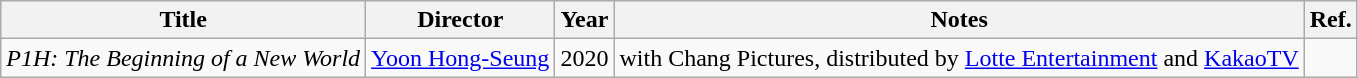<table class="wikitable">
<tr>
<th>Title</th>
<th>Director</th>
<th>Year</th>
<th>Notes</th>
<th>Ref.</th>
</tr>
<tr>
<td><em>P1H: The Beginning of a New World</em></td>
<td><a href='#'>Yoon Hong-Seung</a></td>
<td>2020</td>
<td>with Chang Pictures, distributed by <a href='#'>Lotte Entertainment</a> and <a href='#'>KakaoTV</a></td>
<td></td>
</tr>
</table>
